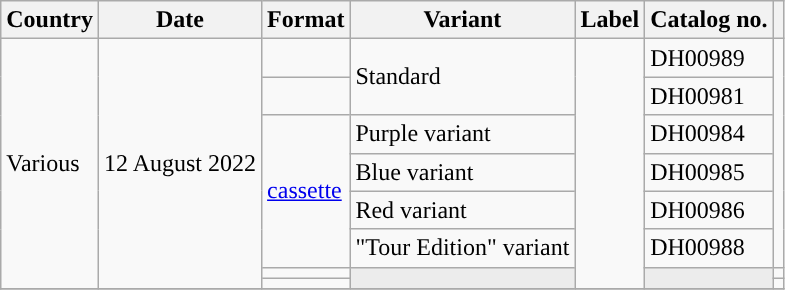<table class="wikitable">
<tr>
<th>Country</th>
<th>Date</th>
<th>Format</th>
<th scope="col">Variant</th>
<th>Label</th>
<th>Catalog no.</th>
<th></th>
</tr>
<tr>
<td rowspan="8">Various</td>
<td rowspan="8">12 August 2022</td>
<td rowspan="1"></td>
<td rowspan="2">Standard</td>
<td rowspan="8"></td>
<td>DH00989</td>
<td rowspan="6"></td>
</tr>
<tr>
<td rowspan="1"></td>
<td>DH00981</td>
</tr>
<tr>
<td rowspan="4"><a href='#'>cassette</a></td>
<td>Purple variant</td>
<td>DH00984</td>
</tr>
<tr>
<td>Blue variant</td>
<td>DH00985</td>
</tr>
<tr>
<td>Red variant</td>
<td>DH00986</td>
</tr>
<tr>
<td>"Tour Edition" variant</td>
<td>DH00988</td>
</tr>
<tr>
<td rowspan="1"></td>
<td rowspan="2" style="background: #ececec"></td>
<td rowspan="2" style="background: #ececec"></td>
<td></td>
</tr>
<tr>
<td rowspan="1"></td>
<td></td>
</tr>
<tr>
</tr>
</table>
